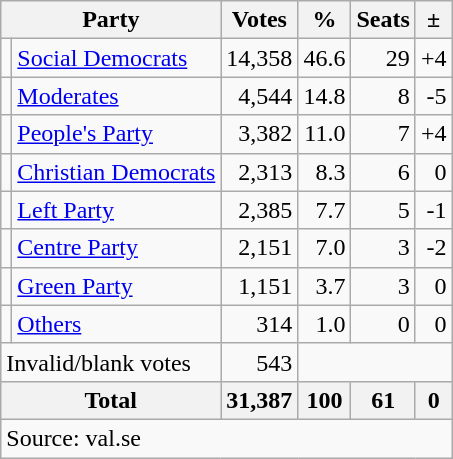<table class=wikitable style=text-align:right>
<tr>
<th colspan=2>Party</th>
<th>Votes</th>
<th>%</th>
<th>Seats</th>
<th>±</th>
</tr>
<tr>
<td bgcolor=></td>
<td align=left><a href='#'>Social Democrats</a></td>
<td>14,358</td>
<td>46.6</td>
<td>29</td>
<td>+4</td>
</tr>
<tr>
<td bgcolor=></td>
<td align=left><a href='#'>Moderates</a></td>
<td>4,544</td>
<td>14.8</td>
<td>8</td>
<td>-5</td>
</tr>
<tr>
<td bgcolor=></td>
<td align=left><a href='#'>People's Party</a></td>
<td>3,382</td>
<td>11.0</td>
<td>7</td>
<td>+4</td>
</tr>
<tr>
<td bgcolor=></td>
<td align=left><a href='#'>Christian Democrats</a></td>
<td>2,313</td>
<td>8.3</td>
<td>6</td>
<td>0</td>
</tr>
<tr>
<td bgcolor=></td>
<td align=left><a href='#'>Left Party</a></td>
<td>2,385</td>
<td>7.7</td>
<td>5</td>
<td>-1</td>
</tr>
<tr>
<td bgcolor=></td>
<td align=left><a href='#'>Centre Party</a></td>
<td>2,151</td>
<td>7.0</td>
<td>3</td>
<td>-2</td>
</tr>
<tr>
<td bgcolor=></td>
<td align=left><a href='#'>Green Party</a></td>
<td>1,151</td>
<td>3.7</td>
<td>3</td>
<td>0</td>
</tr>
<tr>
<td></td>
<td align=left><a href='#'>Others</a></td>
<td>314</td>
<td>1.0</td>
<td>0</td>
<td>0</td>
</tr>
<tr>
<td align=left colspan=2>Invalid/blank votes</td>
<td>543</td>
<td colspan=3></td>
</tr>
<tr>
<th align=left colspan=2>Total</th>
<th>31,387</th>
<th>100</th>
<th>61</th>
<th>0</th>
</tr>
<tr>
<td align=left colspan=6>Source: val.se </td>
</tr>
</table>
